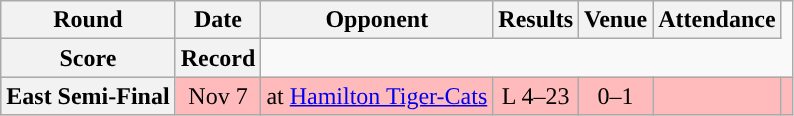<table class="wikitable" style="text-align:center">
<tr>
<th>Round</th>
<th>Date</th>
<th>Opponent</th>
<th>Results</th>
<th>Venue</th>
<th>Attendance</th>
</tr>
<tr>
<th>Score</th>
<th>Record</th>
</tr>
<tr style="background:#ffbbbb">
<th>East Semi-Final</th>
<td>Nov 7</td>
<td>at <a href='#'>Hamilton Tiger-Cats</a></td>
<td>L 4–23</td>
<td>0–1</td>
<td></td>
<td></td>
</tr>
</table>
